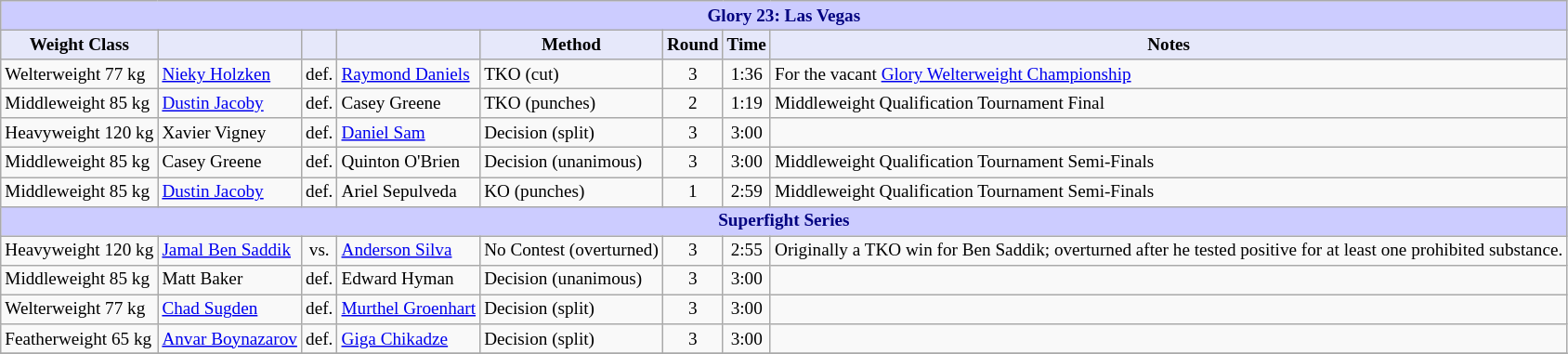<table class="wikitable" style="font-size: 80%;">
<tr>
<th colspan="8" style="background-color: #ccf; color: #000080; text-align: center;"><strong>Glory 23: Las Vegas</strong></th>
</tr>
<tr>
<th colspan="1" style="background-color: #E6E8FA; color: #000000; text-align: center;">Weight Class</th>
<th colspan="1" style="background-color: #E6E8FA; color: #000000; text-align: center;"></th>
<th colspan="1" style="background-color: #E6E8FA; color: #000000; text-align: center;"></th>
<th colspan="1" style="background-color: #E6E8FA; color: #000000; text-align: center;"></th>
<th colspan="1" style="background-color: #E6E8FA; color: #000000; text-align: center;">Method</th>
<th colspan="1" style="background-color: #E6E8FA; color: #000000; text-align: center;">Round</th>
<th colspan="1" style="background-color: #E6E8FA; color: #000000; text-align: center;">Time</th>
<th colspan="1" style="background-color: #E6E8FA; color: #000000; text-align: center;">Notes</th>
</tr>
<tr>
<td>Welterweight 77 kg</td>
<td> <a href='#'>Nieky Holzken</a></td>
<td align=center>def.</td>
<td> <a href='#'>Raymond Daniels</a></td>
<td>TKO (cut)</td>
<td align=center>3</td>
<td align=center>1:36</td>
<td>For the vacant <a href='#'>Glory Welterweight Championship</a></td>
</tr>
<tr>
<td>Middleweight 85 kg</td>
<td> <a href='#'>Dustin Jacoby</a></td>
<td align=center>def.</td>
<td> Casey Greene</td>
<td>TKO (punches)</td>
<td align=center>2</td>
<td align=center>1:19</td>
<td>Middleweight Qualification Tournament Final</td>
</tr>
<tr>
<td>Heavyweight 120 kg</td>
<td> Xavier Vigney</td>
<td align=center>def.</td>
<td> <a href='#'>Daniel Sam</a></td>
<td>Decision (split)</td>
<td align=center>3</td>
<td align=center>3:00</td>
<td></td>
</tr>
<tr>
<td>Middleweight 85 kg</td>
<td> Casey Greene</td>
<td align=center>def.</td>
<td> Quinton O'Brien</td>
<td>Decision (unanimous)</td>
<td align=center>3</td>
<td align=center>3:00</td>
<td>Middleweight Qualification Tournament Semi-Finals</td>
</tr>
<tr>
<td>Middleweight 85 kg</td>
<td> <a href='#'>Dustin Jacoby</a></td>
<td align=center>def.</td>
<td> Ariel Sepulveda</td>
<td>KO (punches)</td>
<td align=center>1</td>
<td align=center>2:59</td>
<td>Middleweight Qualification Tournament Semi-Finals</td>
</tr>
<tr>
<th colspan="8" style="background-color: #ccf; color: #000080; text-align: center;"><strong>Superfight Series</strong></th>
</tr>
<tr>
<td>Heavyweight 120 kg</td>
<td> <a href='#'>Jamal Ben Saddik</a></td>
<td align=center>vs.</td>
<td> <a href='#'>Anderson Silva</a></td>
<td>No Contest (overturned)</td>
<td align=center>3</td>
<td align=center>2:55</td>
<td>Originally a TKO win for Ben Saddik; overturned after he tested positive for at least one prohibited substance.</td>
</tr>
<tr>
<td>Middleweight 85 kg</td>
<td> Matt Baker</td>
<td align=center>def.</td>
<td> Edward Hyman</td>
<td>Decision (unanimous)</td>
<td align=center>3</td>
<td align=center>3:00</td>
<td></td>
</tr>
<tr>
<td>Welterweight 77 kg</td>
<td> <a href='#'>Chad Sugden</a></td>
<td align=center>def.</td>
<td> <a href='#'>Murthel Groenhart</a></td>
<td>Decision (split)</td>
<td align=center>3</td>
<td align=center>3:00</td>
<td></td>
</tr>
<tr>
<td>Featherweight 65 kg</td>
<td> <a href='#'>Anvar Boynazarov</a></td>
<td align=center>def.</td>
<td> <a href='#'>Giga Chikadze</a></td>
<td>Decision (split)</td>
<td align=center>3</td>
<td align=center>3:00</td>
<td></td>
</tr>
<tr>
</tr>
</table>
